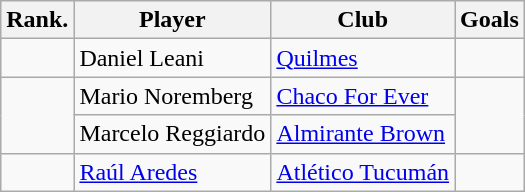<table class= "wikitable">
<tr>
<th>Rank.</th>
<th>Player</th>
<th>Club</th>
<th>Goals</th>
</tr>
<tr>
<td></td>
<td> Daniel Leani</td>
<td><a href='#'>Quilmes</a></td>
<td></td>
</tr>
<tr>
<td rowspan=2></td>
<td> Mario Noremberg</td>
<td><a href='#'>Chaco For Ever</a></td>
<td rowspan=2></td>
</tr>
<tr>
<td> Marcelo Reggiardo</td>
<td><a href='#'>Almirante Brown</a></td>
</tr>
<tr>
<td></td>
<td> <a href='#'>Raúl Aredes</a></td>
<td><a href='#'>Atlético Tucumán</a></td>
<td></td>
</tr>
</table>
